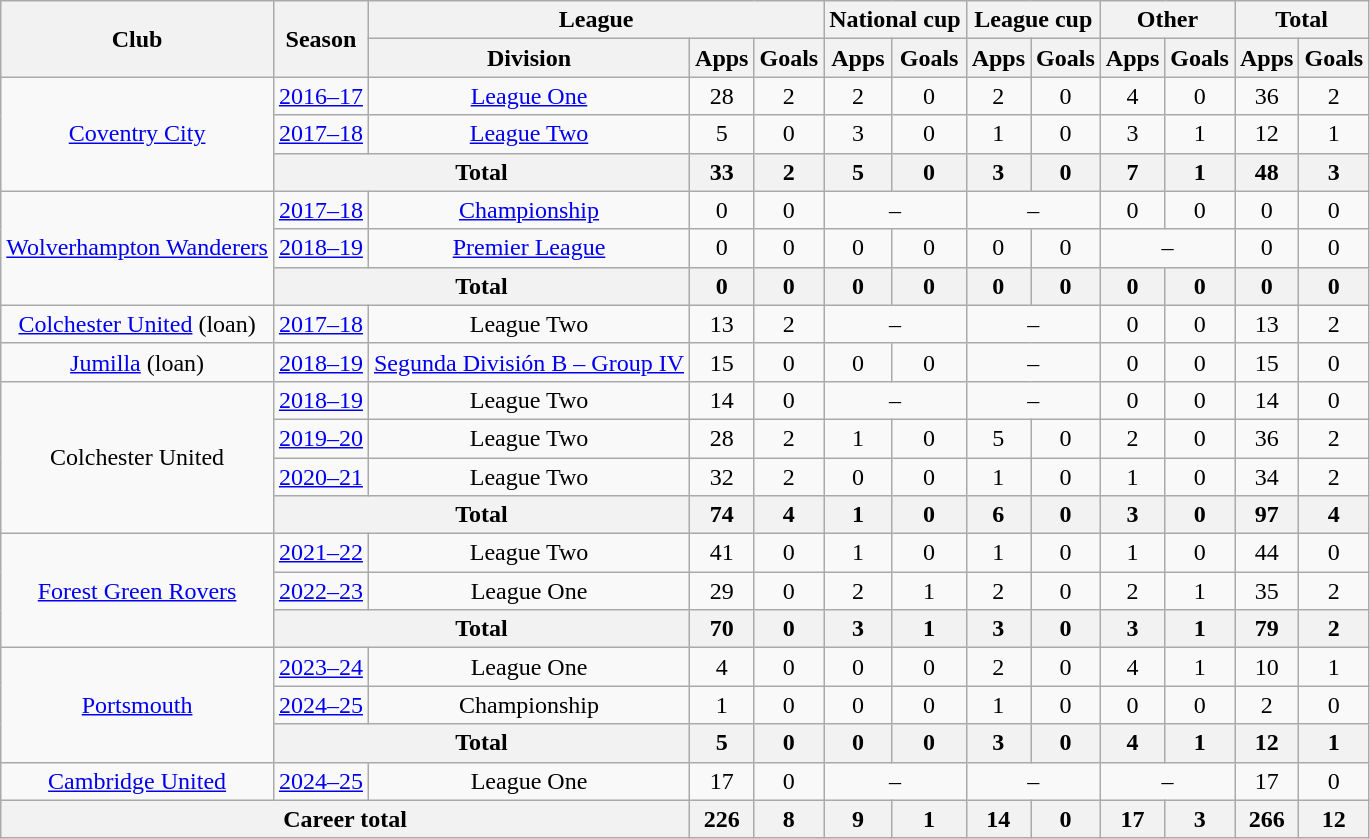<table class=wikitable style=text-align:center>
<tr>
<th rowspan="2">Club</th>
<th rowspan="2">Season</th>
<th colspan="3">League</th>
<th colspan="2">National cup</th>
<th colspan="2">League cup</th>
<th colspan="2">Other</th>
<th colspan="2">Total</th>
</tr>
<tr>
<th>Division</th>
<th>Apps</th>
<th>Goals</th>
<th>Apps</th>
<th>Goals</th>
<th>Apps</th>
<th>Goals</th>
<th>Apps</th>
<th>Goals</th>
<th>Apps</th>
<th>Goals</th>
</tr>
<tr>
<td rowspan="3"><a href='#'>Coventry City</a></td>
<td><a href='#'>2016–17</a></td>
<td><a href='#'>League One</a></td>
<td>28</td>
<td>2</td>
<td>2</td>
<td>0</td>
<td>2</td>
<td>0</td>
<td>4</td>
<td>0</td>
<td>36</td>
<td>2</td>
</tr>
<tr>
<td><a href='#'>2017–18</a></td>
<td><a href='#'>League Two</a></td>
<td>5</td>
<td>0</td>
<td>3</td>
<td>0</td>
<td>1</td>
<td>0</td>
<td>3</td>
<td>1</td>
<td>12</td>
<td>1</td>
</tr>
<tr>
<th colspan="2">Total</th>
<th>33</th>
<th>2</th>
<th>5</th>
<th>0</th>
<th>3</th>
<th>0</th>
<th>7</th>
<th>1</th>
<th>48</th>
<th>3</th>
</tr>
<tr>
<td rowspan="3"><a href='#'>Wolverhampton Wanderers</a></td>
<td><a href='#'>2017–18</a></td>
<td><a href='#'>Championship</a></td>
<td>0</td>
<td>0</td>
<td colspan="2">–</td>
<td colspan="2">–</td>
<td>0</td>
<td>0</td>
<td>0</td>
<td>0</td>
</tr>
<tr>
<td><a href='#'>2018–19</a></td>
<td><a href='#'>Premier League</a></td>
<td>0</td>
<td>0</td>
<td>0</td>
<td>0</td>
<td>0</td>
<td>0</td>
<td colspan="2">–</td>
<td>0</td>
<td>0</td>
</tr>
<tr>
<th colspan="2">Total</th>
<th>0</th>
<th>0</th>
<th>0</th>
<th>0</th>
<th>0</th>
<th>0</th>
<th>0</th>
<th>0</th>
<th>0</th>
<th>0</th>
</tr>
<tr>
<td><a href='#'>Colchester United</a> (loan)</td>
<td><a href='#'>2017–18</a></td>
<td>League Two</td>
<td>13</td>
<td>2</td>
<td colspan="2">–</td>
<td colspan="2">–</td>
<td>0</td>
<td>0</td>
<td>13</td>
<td>2</td>
</tr>
<tr>
<td><a href='#'>Jumilla</a> (loan)</td>
<td><a href='#'>2018–19</a></td>
<td><a href='#'>Segunda División B – Group IV</a></td>
<td>15</td>
<td>0</td>
<td>0</td>
<td>0</td>
<td colspan="2">–</td>
<td>0</td>
<td>0</td>
<td>15</td>
<td>0</td>
</tr>
<tr>
<td rowspan="4">Colchester United</td>
<td><a href='#'>2018–19</a></td>
<td>League Two</td>
<td>14</td>
<td>0</td>
<td colspan="2">–</td>
<td colspan="2">–</td>
<td>0</td>
<td>0</td>
<td>14</td>
<td>0</td>
</tr>
<tr>
<td><a href='#'>2019–20</a></td>
<td>League Two</td>
<td>28</td>
<td>2</td>
<td>1</td>
<td>0</td>
<td>5</td>
<td>0</td>
<td>2</td>
<td>0</td>
<td>36</td>
<td>2</td>
</tr>
<tr>
<td><a href='#'>2020–21</a></td>
<td>League Two</td>
<td>32</td>
<td>2</td>
<td>0</td>
<td>0</td>
<td>1</td>
<td>0</td>
<td>1</td>
<td>0</td>
<td>34</td>
<td>2</td>
</tr>
<tr>
<th colspan="2">Total</th>
<th>74</th>
<th>4</th>
<th>1</th>
<th>0</th>
<th>6</th>
<th>0</th>
<th>3</th>
<th>0</th>
<th>97</th>
<th>4</th>
</tr>
<tr>
<td rowspan="3"><a href='#'>Forest Green Rovers</a></td>
<td><a href='#'>2021–22</a></td>
<td>League Two</td>
<td>41</td>
<td>0</td>
<td>1</td>
<td>0</td>
<td>1</td>
<td>0</td>
<td>1</td>
<td>0</td>
<td>44</td>
<td>0</td>
</tr>
<tr>
<td><a href='#'>2022–23</a></td>
<td>League One</td>
<td>29</td>
<td>0</td>
<td>2</td>
<td>1</td>
<td>2</td>
<td>0</td>
<td>2</td>
<td>1</td>
<td>35</td>
<td>2</td>
</tr>
<tr>
<th colspan="2">Total</th>
<th>70</th>
<th>0</th>
<th>3</th>
<th>1</th>
<th>3</th>
<th>0</th>
<th>3</th>
<th>1</th>
<th>79</th>
<th>2</th>
</tr>
<tr>
<td rowspan="3"><a href='#'>Portsmouth</a></td>
<td><a href='#'>2023–24</a></td>
<td>League One</td>
<td>4</td>
<td>0</td>
<td>0</td>
<td>0</td>
<td>2</td>
<td>0</td>
<td>4</td>
<td>1</td>
<td>10</td>
<td>1</td>
</tr>
<tr>
<td><a href='#'>2024–25</a></td>
<td>Championship</td>
<td>1</td>
<td>0</td>
<td>0</td>
<td>0</td>
<td>1</td>
<td>0</td>
<td>0</td>
<td>0</td>
<td>2</td>
<td>0</td>
</tr>
<tr>
<th colspan="2">Total</th>
<th>5</th>
<th>0</th>
<th>0</th>
<th>0</th>
<th>3</th>
<th>0</th>
<th>4</th>
<th>1</th>
<th>12</th>
<th>1</th>
</tr>
<tr>
<td><a href='#'>Cambridge United</a></td>
<td><a href='#'>2024–25</a></td>
<td>League One</td>
<td>17</td>
<td>0</td>
<td colspan="2">–</td>
<td colspan="2">–</td>
<td colspan="2">–</td>
<td>17</td>
<td>0</td>
</tr>
<tr>
<th colspan="3">Career total</th>
<th>226</th>
<th>8</th>
<th>9</th>
<th>1</th>
<th>14</th>
<th>0</th>
<th>17</th>
<th>3</th>
<th>266</th>
<th>12</th>
</tr>
</table>
